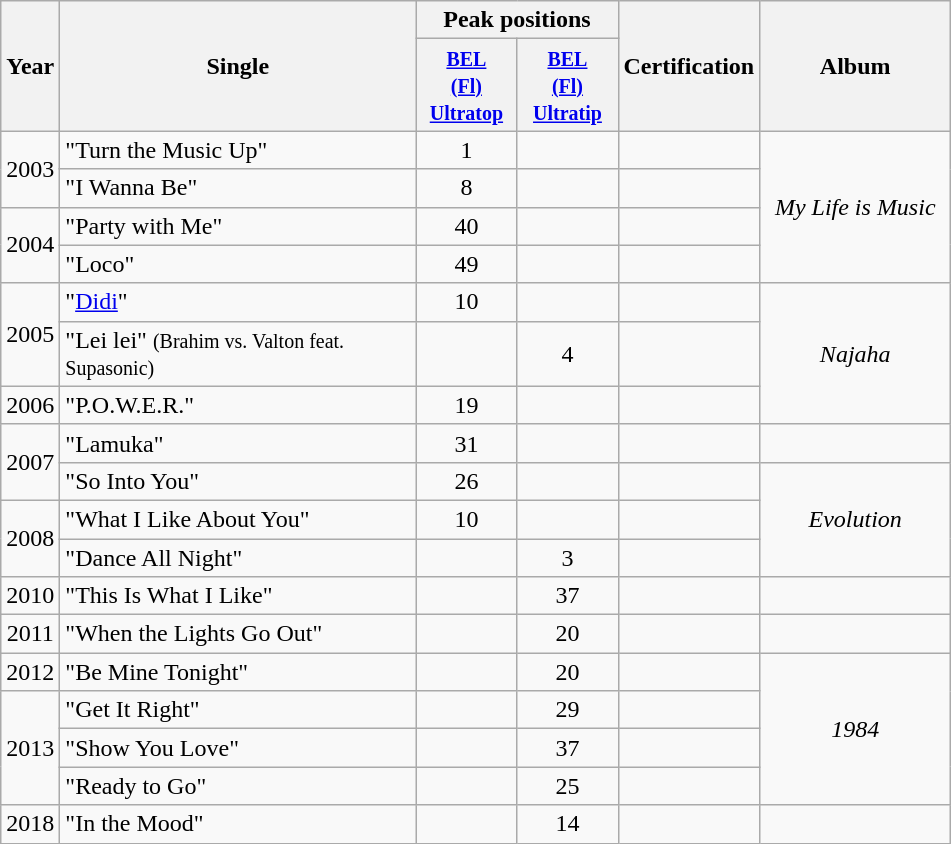<table class="wikitable">
<tr>
<th align="center" rowspan="2" width="10">Year</th>
<th align="center" rowspan="2" width="230">Single</th>
<th align="center" colspan="2" width="30">Peak positions</th>
<th align="center" rowspan="2" width="50">Certification</th>
<th align="center" rowspan="2" width="120">Album</th>
</tr>
<tr>
<th width="60"><small><a href='#'>BEL <br>(Fl)<br>Ultratop</a><br></small></th>
<th width="60"><small><a href='#'>BEL <br>(Fl)<br>Ultratip</a><br></small></th>
</tr>
<tr>
<td align="center" rowspan="2">2003</td>
<td>"Turn the Music Up"</td>
<td align="center">1</td>
<td align="center"></td>
<td align="center"></td>
<td align="center" rowspan="4"><em>My Life is Music</em></td>
</tr>
<tr>
<td>"I Wanna Be"</td>
<td align="center">8</td>
<td align="center"></td>
<td align="center"></td>
</tr>
<tr>
<td align="center" rowspan="2">2004</td>
<td>"Party with Me"</td>
<td align="center">40</td>
<td align="center"></td>
<td align="center"></td>
</tr>
<tr>
<td>"Loco"</td>
<td align="center">49</td>
<td align="center"></td>
<td align="center"></td>
</tr>
<tr>
<td align="center" rowspan="2">2005</td>
<td>"<a href='#'>Didi</a>"</td>
<td align="center">10</td>
<td align="center"></td>
<td align="center"></td>
<td align="center" rowspan="3"><em>Najaha</em></td>
</tr>
<tr>
<td>"Lei lei" <small>(Brahim vs. Valton feat. Supasonic)</small></td>
<td align="center"></td>
<td align="center">4</td>
<td align="center"></td>
</tr>
<tr>
<td align="center">2006</td>
<td>"P.O.W.E.R."</td>
<td align="center">19</td>
<td align="center"></td>
<td align="center"></td>
</tr>
<tr>
<td align="center" rowspan="2">2007</td>
<td>"Lamuka"</td>
<td align="center">31</td>
<td align="center"></td>
<td align="center"></td>
<td align="center"></td>
</tr>
<tr>
<td>"So Into You"</td>
<td align="center">26</td>
<td align="center"></td>
<td align="center"></td>
<td align="center" rowspan="3"><em>Evolution</em></td>
</tr>
<tr>
<td align="center" rowspan="2">2008</td>
<td>"What I Like About You"</td>
<td align="center">10</td>
<td align="center"></td>
<td align="center"></td>
</tr>
<tr>
<td>"Dance All Night"</td>
<td align="center"></td>
<td align="center">3</td>
<td align="center"></td>
</tr>
<tr>
<td align="center">2010</td>
<td>"This Is What I Like"</td>
<td align="center"></td>
<td align="center">37</td>
<td align="center"></td>
<td align="center"></td>
</tr>
<tr>
<td align="center">2011</td>
<td>"When the Lights Go Out"</td>
<td align="center"></td>
<td align="center">20</td>
<td align="center"></td>
<td align="center"></td>
</tr>
<tr>
<td align="center">2012</td>
<td>"Be Mine Tonight"</td>
<td align="center"></td>
<td align="center">20</td>
<td align="center"></td>
<td align="center" rowspan="4"><em>1984</em></td>
</tr>
<tr>
<td align="center" rowspan="3">2013</td>
<td>"Get It Right"</td>
<td align="center"></td>
<td align="center">29</td>
<td align="center"></td>
</tr>
<tr>
<td>"Show You Love"</td>
<td align="center"></td>
<td align="center">37</td>
<td align="center"></td>
</tr>
<tr>
<td>"Ready to Go"</td>
<td align="center"></td>
<td align="center">25</td>
<td align="center"></td>
</tr>
<tr>
<td align="center">2018</td>
<td>"In the Mood"</td>
<td align="center"></td>
<td align="center">14</td>
<td align="center"></td>
<td align="center"></td>
</tr>
</table>
